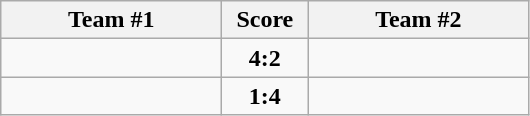<table class="wikitable" style="text-align:center;">
<tr>
<th width=140>Team #1</th>
<th width=50>Score</th>
<th width=140>Team #2</th>
</tr>
<tr>
<td style="text-align:right;"></td>
<td><strong>4:2</strong></td>
<td style="text-align:left;"></td>
</tr>
<tr>
<td style="text-align:right;"></td>
<td><strong>1:4</strong></td>
<td style="text-align:left;"></td>
</tr>
</table>
